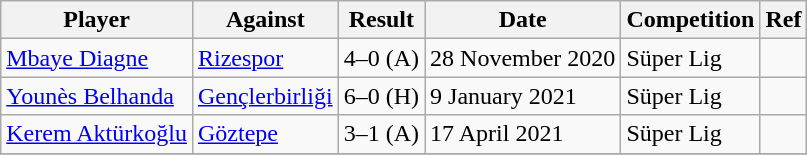<table class="wikitable">
<tr>
<th>Player</th>
<th>Against</th>
<th>Result</th>
<th>Date</th>
<th>Competition</th>
<th>Ref</th>
</tr>
<tr>
<td> <a href='#'>Mbaye Diagne</a></td>
<td><a href='#'>Rizespor</a></td>
<td>4–0 (A)</td>
<td>28 November 2020</td>
<td>Süper Lig</td>
<td></td>
</tr>
<tr>
<td> <a href='#'>Younès Belhanda</a></td>
<td><a href='#'>Gençlerbirliği</a></td>
<td>6–0 (H)</td>
<td>9 January 2021</td>
<td>Süper Lig</td>
<td></td>
</tr>
<tr>
<td> <a href='#'>Kerem Aktürkoğlu</a></td>
<td><a href='#'>Göztepe</a></td>
<td>3–1 (A)</td>
<td>17 April 2021</td>
<td>Süper Lig</td>
<td></td>
</tr>
<tr>
</tr>
</table>
